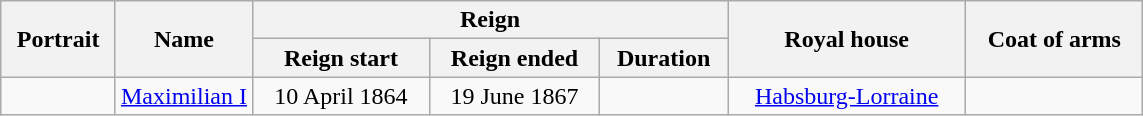<table class="wikitable" style="text-align:center;">
<tr>
<th rowspan="2">Portrait</th>
<th rowspan="2">Name<br></th>
<th colspan="3">Reign</th>
<th rowspan="2">Royal house</th>
<th rowspan="2">Coat of arms</th>
</tr>
<tr>
<th>Reign start</th>
<th>Reign ended</th>
<th>Duration</th>
</tr>
<tr>
<td></td>
<td style="width:12%;"><a href='#'>Maximilian I</a><br></td>
<td>10 April 1864</td>
<td>19 June 1867</td>
<td></td>
<td><a href='#'>Habsburg-Lorraine</a></td>
<td></td>
</tr>
</table>
